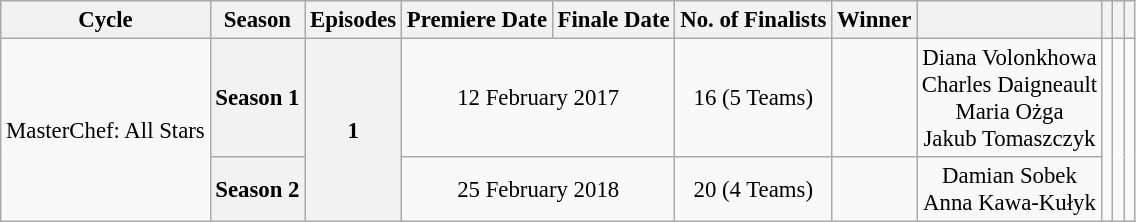<table class="wikitable" style="text-align:center; font-size:95%;">
<tr>
<th>Cycle</th>
<th>Season</th>
<th>Episodes</th>
<th>Premiere Date</th>
<th>Finale Date</th>
<th>No. of Finalists</th>
<th>Winner</th>
<th></th>
<th></th>
<th></th>
<th></th>
</tr>
<tr>
<td rowspan="2">MasterChef: All Stars</td>
<th>Season 1</th>
<th rowspan="2">1</th>
<td colspan="2">12 February 2017</td>
<td rowspan="1">16 (5 Teams)</td>
<td></td>
<td>Diana Volonkhowa <br> Charles Daigneault <br> Maria Ożga <br> Jakub Tomaszczyk</td>
<td rowspan="2"></td>
<td rowspan="2"></td>
<td rowspan="2"></td>
</tr>
<tr>
<th>Season 2</th>
<td colspan="2">25 February 2018</td>
<td rowspan="1">20 (4 Teams)</td>
<td></td>
<td>Damian Sobek <br> Anna Kawa-Kułyk <br></td>
</tr>
</table>
